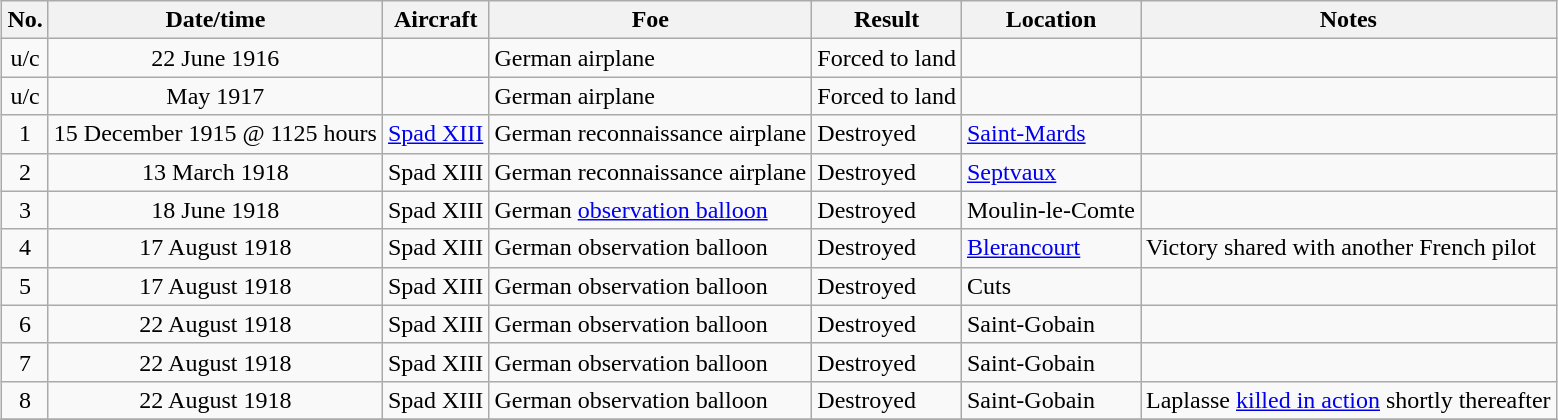<table class="wikitable" border="1" style="margin: 1em auto 1em auto">
<tr>
<th>No.</th>
<th>Date/time</th>
<th>Aircraft</th>
<th>Foe</th>
<th>Result</th>
<th>Location</th>
<th>Notes</th>
</tr>
<tr>
<td align="center">u/c</td>
<td align="center">22 June 1916</td>
<td></td>
<td>German airplane</td>
<td>Forced to land</td>
<td></td>
<td></td>
</tr>
<tr>
<td align="center">u/c</td>
<td align="center">May 1917</td>
<td></td>
<td>German airplane</td>
<td>Forced to land</td>
<td></td>
<td></td>
</tr>
<tr>
<td align="center">1</td>
<td align="center">15 December 1915 @ 1125 hours</td>
<td><a href='#'>Spad XIII</a></td>
<td>German reconnaissance airplane</td>
<td>Destroyed</td>
<td><a href='#'>Saint-Mards</a></td>
<td></td>
</tr>
<tr>
<td align="center">2</td>
<td align="center">13 March 1918</td>
<td>Spad XIII</td>
<td>German reconnaissance airplane</td>
<td>Destroyed</td>
<td><a href='#'>Septvaux</a></td>
<td></td>
</tr>
<tr>
<td align="center">3</td>
<td align="center">18 June 1918</td>
<td>Spad XIII</td>
<td>German <a href='#'>observation balloon</a></td>
<td>Destroyed</td>
<td>Moulin-le-Comte</td>
<td></td>
</tr>
<tr>
<td align="center">4</td>
<td align="center">17 August 1918</td>
<td>Spad XIII</td>
<td>German observation balloon</td>
<td>Destroyed</td>
<td><a href='#'>Blerancourt</a></td>
<td>Victory shared with another French pilot</td>
</tr>
<tr>
<td align="center">5</td>
<td align="center">17 August 1918</td>
<td>Spad XIII</td>
<td>German observation balloon</td>
<td>Destroyed</td>
<td>Cuts</td>
<td></td>
</tr>
<tr>
<td align="center">6</td>
<td align="center">22 August 1918</td>
<td>Spad XIII</td>
<td>German observation balloon</td>
<td>Destroyed</td>
<td>Saint-Gobain</td>
<td></td>
</tr>
<tr>
<td align="center">7</td>
<td align="center">22 August 1918</td>
<td>Spad XIII</td>
<td>German observation balloon</td>
<td>Destroyed</td>
<td>Saint-Gobain</td>
<td></td>
</tr>
<tr>
<td align="center">8</td>
<td align="center">22 August 1918</td>
<td>Spad XIII</td>
<td>German observation balloon</td>
<td>Destroyed</td>
<td>Saint-Gobain</td>
<td>Laplasse <a href='#'>killed in action</a> shortly thereafter</td>
</tr>
<tr>
</tr>
</table>
